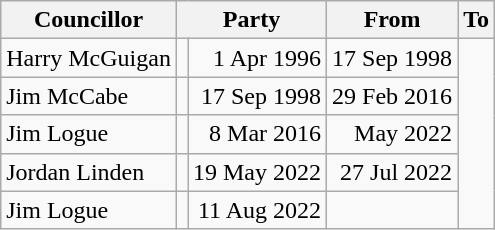<table class=wikitable>
<tr>
<th>Councillor</th>
<th colspan=2>Party</th>
<th>From</th>
<th>To</th>
</tr>
<tr>
<td>Harry McGuigan</td>
<td></td>
<td align=right>1 Apr 1996</td>
<td align=right>17 Sep 1998</td>
</tr>
<tr>
<td>Jim McCabe</td>
<td></td>
<td align=right>17 Sep 1998</td>
<td align=right>29 Feb 2016</td>
</tr>
<tr>
<td>Jim Logue</td>
<td></td>
<td align=right>8 Mar 2016</td>
<td align=right>May 2022</td>
</tr>
<tr>
<td>Jordan Linden</td>
<td></td>
<td align=right>19 May 2022</td>
<td align=right>27 Jul 2022</td>
</tr>
<tr>
<td>Jim Logue</td>
<td></td>
<td align=right>11 Aug 2022</td>
<td align=right></td>
</tr>
</table>
